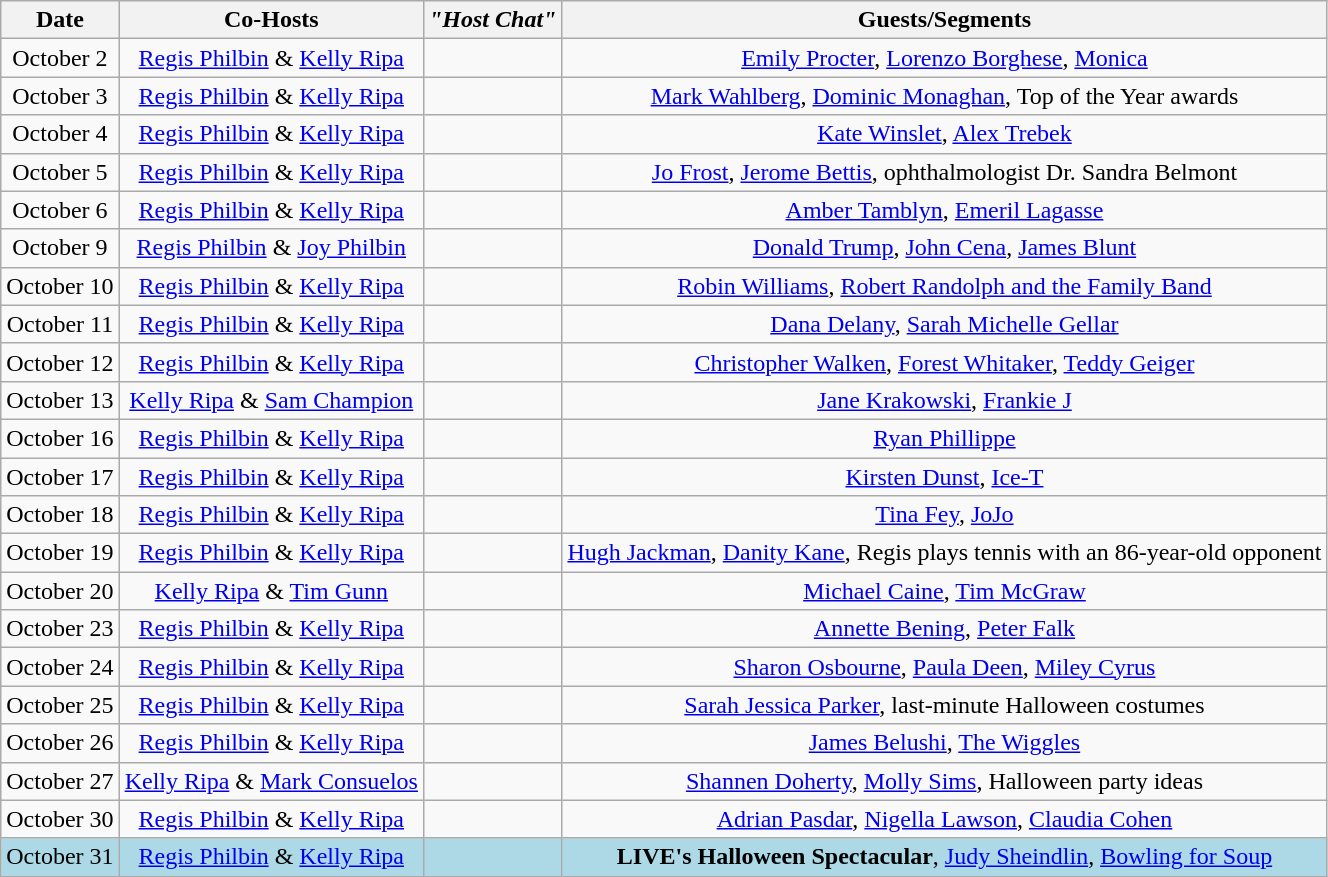<table class="wikitable sortable" border="1" style="text-align:center">
<tr>
<th>Date</th>
<th>Co-Hosts</th>
<th><em>"Host Chat"</em></th>
<th>Guests/Segments</th>
</tr>
<tr>
<td>October 2</td>
<td><a href='#'>Regis Philbin</a> & <a href='#'>Kelly Ripa</a></td>
<td></td>
<td><a href='#'>Emily Procter</a>, <a href='#'>Lorenzo Borghese</a>, <a href='#'>Monica</a></td>
</tr>
<tr>
<td>October 3</td>
<td><a href='#'>Regis Philbin</a> & <a href='#'>Kelly Ripa</a></td>
<td></td>
<td><a href='#'>Mark Wahlberg</a>, <a href='#'>Dominic Monaghan</a>, Top of the Year awards</td>
</tr>
<tr>
<td>October 4</td>
<td><a href='#'>Regis Philbin</a> & <a href='#'>Kelly Ripa</a></td>
<td></td>
<td><a href='#'>Kate Winslet</a>, <a href='#'>Alex Trebek</a></td>
</tr>
<tr>
<td>October 5</td>
<td><a href='#'>Regis Philbin</a> & <a href='#'>Kelly Ripa</a></td>
<td></td>
<td><a href='#'>Jo Frost</a>, <a href='#'>Jerome Bettis</a>, ophthalmologist Dr. Sandra Belmont</td>
</tr>
<tr>
<td>October 6</td>
<td><a href='#'>Regis Philbin</a> & <a href='#'>Kelly Ripa</a></td>
<td></td>
<td><a href='#'>Amber Tamblyn</a>, <a href='#'>Emeril Lagasse</a></td>
</tr>
<tr>
<td>October 9</td>
<td><a href='#'>Regis Philbin</a> & <a href='#'>Joy Philbin</a></td>
<td></td>
<td><a href='#'>Donald Trump</a>, <a href='#'>John Cena</a>, <a href='#'>James Blunt</a></td>
</tr>
<tr>
<td>October 10</td>
<td><a href='#'>Regis Philbin</a> & <a href='#'>Kelly Ripa</a></td>
<td></td>
<td><a href='#'>Robin Williams</a>, <a href='#'>Robert Randolph and the Family Band</a></td>
</tr>
<tr>
<td>October 11</td>
<td><a href='#'>Regis Philbin</a> & <a href='#'>Kelly Ripa</a></td>
<td></td>
<td><a href='#'>Dana Delany</a>, <a href='#'>Sarah Michelle Gellar</a></td>
</tr>
<tr>
<td>October 12</td>
<td><a href='#'>Regis Philbin</a> & <a href='#'>Kelly Ripa</a></td>
<td></td>
<td><a href='#'>Christopher Walken</a>, <a href='#'>Forest Whitaker</a>, <a href='#'>Teddy Geiger</a></td>
</tr>
<tr>
<td>October 13</td>
<td><a href='#'>Kelly Ripa</a> & <a href='#'>Sam Champion</a></td>
<td></td>
<td><a href='#'>Jane Krakowski</a>, <a href='#'>Frankie J</a></td>
</tr>
<tr>
<td>October 16</td>
<td><a href='#'>Regis Philbin</a> & <a href='#'>Kelly Ripa</a></td>
<td></td>
<td><a href='#'>Ryan Phillippe</a></td>
</tr>
<tr>
<td>October 17</td>
<td><a href='#'>Regis Philbin</a> & <a href='#'>Kelly Ripa</a></td>
<td></td>
<td><a href='#'>Kirsten Dunst</a>, <a href='#'>Ice-T</a></td>
</tr>
<tr>
<td>October 18</td>
<td><a href='#'>Regis Philbin</a> & <a href='#'>Kelly Ripa</a></td>
<td></td>
<td><a href='#'>Tina Fey</a>, <a href='#'>JoJo</a></td>
</tr>
<tr>
<td>October 19</td>
<td><a href='#'>Regis Philbin</a> & <a href='#'>Kelly Ripa</a></td>
<td></td>
<td><a href='#'>Hugh Jackman</a>, <a href='#'>Danity Kane</a>, Regis plays tennis with an 86-year-old opponent</td>
</tr>
<tr>
<td>October 20</td>
<td><a href='#'>Kelly Ripa</a> & <a href='#'>Tim Gunn</a></td>
<td></td>
<td><a href='#'>Michael Caine</a>, <a href='#'>Tim McGraw</a></td>
</tr>
<tr>
<td>October 23</td>
<td><a href='#'>Regis Philbin</a> & <a href='#'>Kelly Ripa</a></td>
<td></td>
<td><a href='#'>Annette Bening</a>, <a href='#'>Peter Falk</a></td>
</tr>
<tr>
<td>October 24</td>
<td><a href='#'>Regis Philbin</a> & <a href='#'>Kelly Ripa</a></td>
<td></td>
<td><a href='#'>Sharon Osbourne</a>, <a href='#'>Paula Deen</a>, <a href='#'>Miley Cyrus</a></td>
</tr>
<tr>
<td>October 25</td>
<td><a href='#'>Regis Philbin</a> & <a href='#'>Kelly Ripa</a></td>
<td></td>
<td><a href='#'>Sarah Jessica Parker</a>, last-minute Halloween costumes</td>
</tr>
<tr>
<td>October 26</td>
<td><a href='#'>Regis Philbin</a> & <a href='#'>Kelly Ripa</a></td>
<td></td>
<td><a href='#'>James Belushi</a>, <a href='#'>The Wiggles</a></td>
</tr>
<tr>
<td>October 27</td>
<td><a href='#'>Kelly Ripa</a> & <a href='#'>Mark Consuelos</a></td>
<td></td>
<td><a href='#'>Shannen Doherty</a>, <a href='#'>Molly Sims</a>, Halloween party ideas</td>
</tr>
<tr>
<td>October 30</td>
<td><a href='#'>Regis Philbin</a> & <a href='#'>Kelly Ripa</a></td>
<td></td>
<td><a href='#'>Adrian Pasdar</a>, <a href='#'>Nigella Lawson</a>, <a href='#'>Claudia Cohen</a></td>
</tr>
<tr bgcolor=lightblue>
<td>October 31</td>
<td><a href='#'>Regis Philbin</a> & <a href='#'>Kelly Ripa</a></td>
<td></td>
<td><strong>LIVE's Halloween Spectacular</strong>, <a href='#'>Judy Sheindlin</a>, <a href='#'>Bowling for Soup</a></td>
</tr>
</table>
